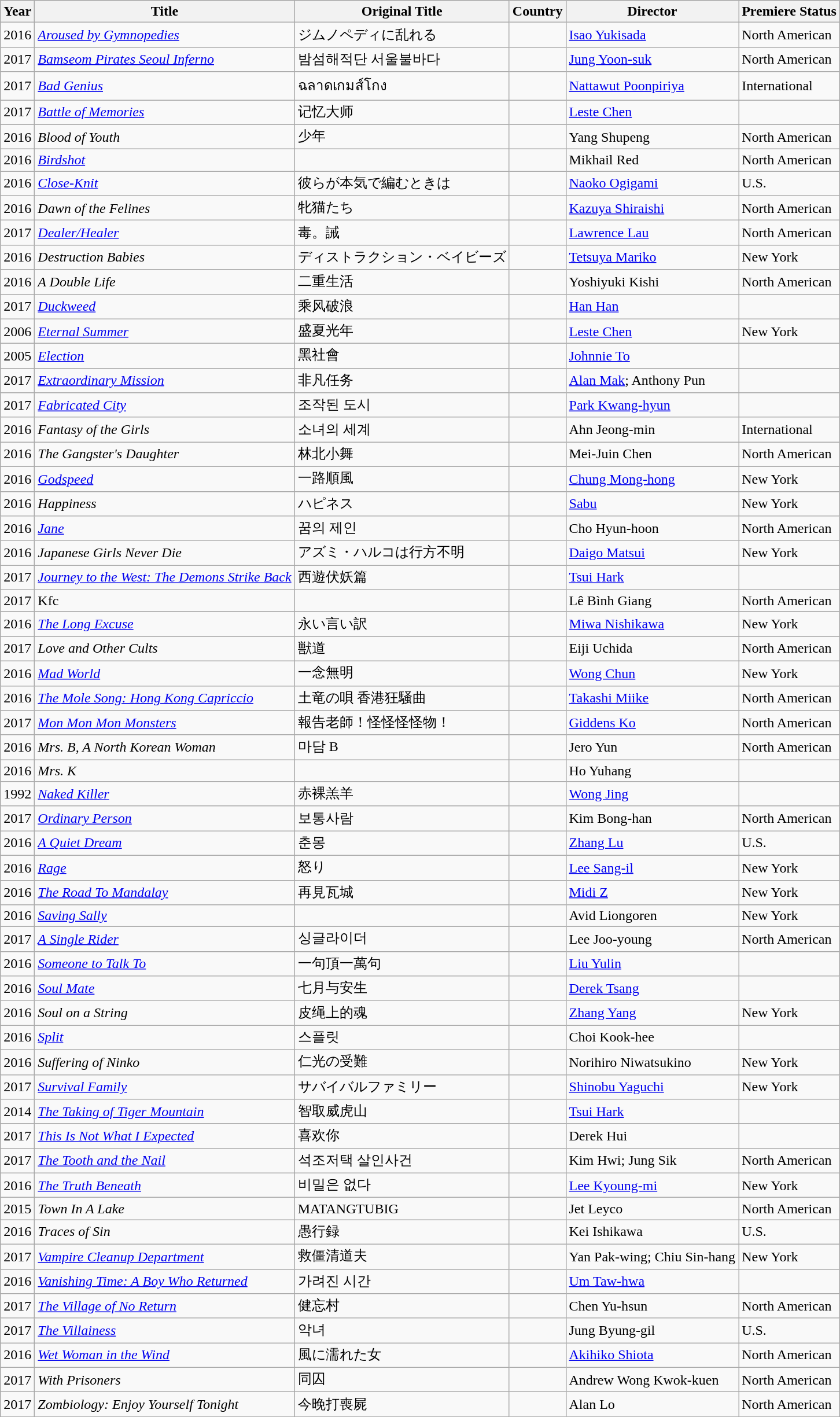<table class="wikitable">
<tr>
<th>Year</th>
<th>Title</th>
<th>Original Title</th>
<th>Country</th>
<th>Director</th>
<th>Premiere Status</th>
</tr>
<tr>
<td>2016</td>
<td><em><a href='#'>Aroused by Gymnopedies</a></em></td>
<td>ジムノペディに乱れる</td>
<td></td>
<td><a href='#'>Isao Yukisada</a></td>
<td>North American</td>
</tr>
<tr>
<td>2017</td>
<td><em><a href='#'>Bamseom Pirates Seoul Inferno</a></em></td>
<td>밤섬해적단 서울불바다</td>
<td></td>
<td><a href='#'>Jung Yoon-suk</a></td>
<td>North American</td>
</tr>
<tr>
<td>2017</td>
<td><em><a href='#'>Bad Genius</a></em></td>
<td>ฉลาดเกมส์โกง</td>
<td></td>
<td><a href='#'>Nattawut Poonpiriya</a></td>
<td>International</td>
</tr>
<tr>
<td>2017</td>
<td><em><a href='#'>Battle of Memories</a></em></td>
<td>记忆大师</td>
<td></td>
<td><a href='#'>Leste Chen</a></td>
<td></td>
</tr>
<tr>
<td>2016</td>
<td><em>Blood of Youth</em></td>
<td>少年</td>
<td></td>
<td>Yang Shupeng</td>
<td>North American</td>
</tr>
<tr>
<td>2016</td>
<td><em><a href='#'>Birdshot</a></em></td>
<td></td>
<td></td>
<td>Mikhail Red</td>
<td>North American</td>
</tr>
<tr>
<td>2016</td>
<td><em><a href='#'>Close-Knit</a></em></td>
<td>彼らが本気で編むときは</td>
<td></td>
<td><a href='#'>Naoko Ogigami</a></td>
<td>U.S.</td>
</tr>
<tr>
<td>2016</td>
<td><em>Dawn of the Felines</em></td>
<td>牝猫たち</td>
<td></td>
<td><a href='#'>Kazuya Shiraishi</a></td>
<td>North American</td>
</tr>
<tr>
<td>2017</td>
<td><em><a href='#'>Dealer/Healer</a></em></td>
<td>毒。誡</td>
<td></td>
<td><a href='#'>Lawrence Lau</a></td>
<td>North American</td>
</tr>
<tr>
<td>2016</td>
<td><em>Destruction Babies</em></td>
<td>ディストラクション・ベイビーズ</td>
<td></td>
<td><a href='#'>Tetsuya Mariko</a></td>
<td>New York</td>
</tr>
<tr>
<td>2016</td>
<td><em>A Double Life</em></td>
<td>二重生活</td>
<td></td>
<td>Yoshiyuki Kishi</td>
<td>North American</td>
</tr>
<tr>
<td>2017</td>
<td><em><a href='#'>Duckweed</a></em></td>
<td>乘风破浪</td>
<td></td>
<td><a href='#'>Han Han</a></td>
<td></td>
</tr>
<tr>
<td>2006</td>
<td><em><a href='#'>Eternal Summer</a></em></td>
<td>盛夏光年</td>
<td></td>
<td><a href='#'>Leste Chen</a></td>
<td>New York</td>
</tr>
<tr>
<td>2005</td>
<td><em><a href='#'>Election</a></em></td>
<td>黑社會</td>
<td></td>
<td><a href='#'>Johnnie To</a></td>
<td></td>
</tr>
<tr>
<td>2017</td>
<td><em><a href='#'>Extraordinary Mission</a></em></td>
<td>非凡任务</td>
<td></td>
<td><a href='#'>Alan Mak</a>; Anthony Pun</td>
<td></td>
</tr>
<tr>
<td>2017</td>
<td><em><a href='#'>Fabricated City</a></em></td>
<td>조작된 도시</td>
<td></td>
<td><a href='#'>Park Kwang-hyun</a></td>
<td></td>
</tr>
<tr>
<td>2016</td>
<td><em>Fantasy of the Girls</em></td>
<td>소녀의 세계</td>
<td></td>
<td>Ahn Jeong-min</td>
<td>International</td>
</tr>
<tr>
<td>2016</td>
<td><em>The Gangster's Daughter</em></td>
<td>林北小舞</td>
<td></td>
<td>Mei-Juin Chen</td>
<td>North American</td>
</tr>
<tr>
<td>2016</td>
<td><em><a href='#'>Godspeed</a></em></td>
<td>一路順風</td>
<td></td>
<td><a href='#'>Chung Mong-hong</a></td>
<td>New York</td>
</tr>
<tr>
<td>2016</td>
<td><em>Happiness</em></td>
<td>ハピネス</td>
<td></td>
<td><a href='#'>Sabu</a></td>
<td>New York</td>
</tr>
<tr>
<td>2016</td>
<td><em><a href='#'>Jane</a></em></td>
<td>꿈의 제인</td>
<td></td>
<td>Cho Hyun-hoon</td>
<td>North American</td>
</tr>
<tr>
<td>2016</td>
<td><em>Japanese Girls Never Die</em></td>
<td>アズミ・ハルコは行方不明</td>
<td></td>
<td><a href='#'>Daigo Matsui</a></td>
<td>New York</td>
</tr>
<tr>
<td>2017</td>
<td><em><a href='#'>Journey to the West: The Demons Strike Back</a></em></td>
<td>西遊伏妖篇</td>
<td> </td>
<td><a href='#'>Tsui Hark</a></td>
<td></td>
</tr>
<tr>
<td>2017</td>
<td>Kfc</td>
<td></td>
<td></td>
<td>Lê Bình Giang</td>
<td>North American</td>
</tr>
<tr>
<td>2016</td>
<td><em><a href='#'>The Long Excuse</a></em></td>
<td>永い言い訳</td>
<td></td>
<td><a href='#'>Miwa Nishikawa</a></td>
<td>New York</td>
</tr>
<tr>
<td>2017</td>
<td><em>Love and Other Cults</em></td>
<td>獣道</td>
<td></td>
<td>Eiji Uchida</td>
<td>North American</td>
</tr>
<tr>
<td>2016</td>
<td><em><a href='#'>Mad World</a></em></td>
<td>一念無明</td>
<td></td>
<td><a href='#'>Wong Chun</a></td>
<td>New York</td>
</tr>
<tr>
<td>2016</td>
<td><em><a href='#'>The Mole Song: Hong Kong Capriccio</a></em></td>
<td>土竜の唄 香港狂騒曲</td>
<td></td>
<td><a href='#'>Takashi Miike</a></td>
<td>North American</td>
</tr>
<tr>
<td>2017</td>
<td><em><a href='#'>Mon Mon Mon Monsters</a></em></td>
<td>報告老師！怪怪怪怪物！</td>
<td></td>
<td><a href='#'>Giddens Ko</a></td>
<td>North American</td>
</tr>
<tr>
<td>2016</td>
<td><em>Mrs. B, A North Korean Woman</em></td>
<td>마담 B</td>
<td></td>
<td>Jero Yun</td>
<td>North American</td>
</tr>
<tr>
<td>2016</td>
<td><em>Mrs. K</em></td>
<td></td>
<td> </td>
<td>Ho Yuhang</td>
<td></td>
</tr>
<tr>
<td>1992</td>
<td><em><a href='#'>Naked Killer</a></em></td>
<td>赤裸羔羊</td>
<td></td>
<td><a href='#'>Wong Jing</a></td>
<td></td>
</tr>
<tr>
<td>2017</td>
<td><em><a href='#'>Ordinary Person</a></em></td>
<td>보통사람</td>
<td></td>
<td>Kim Bong-han</td>
<td>North American</td>
</tr>
<tr>
<td>2016</td>
<td><em><a href='#'>A Quiet Dream</a></em></td>
<td>춘몽</td>
<td></td>
<td><a href='#'>Zhang Lu</a></td>
<td>U.S.</td>
</tr>
<tr>
<td>2016</td>
<td><a href='#'><em>Rage</em></a></td>
<td>怒り</td>
<td></td>
<td><a href='#'>Lee Sang-il</a></td>
<td>New York</td>
</tr>
<tr>
<td>2016</td>
<td><em><a href='#'>The Road To Mandalay</a></em></td>
<td>再見瓦城</td>
<td></td>
<td><a href='#'>Midi Z</a></td>
<td>New York</td>
</tr>
<tr>
<td>2016</td>
<td><em><a href='#'>Saving Sally</a></em></td>
<td></td>
<td></td>
<td>Avid Liongoren</td>
<td>New York</td>
</tr>
<tr>
<td>2017</td>
<td><a href='#'><em>A Single Rider</em></a></td>
<td>싱글라이더</td>
<td></td>
<td>Lee Joo-young</td>
<td>North American</td>
</tr>
<tr>
<td>2016</td>
<td><em><a href='#'>Someone to Talk To</a></em></td>
<td>一句頂一萬句</td>
<td></td>
<td><a href='#'>Liu Yulin</a></td>
<td></td>
</tr>
<tr>
<td>2016</td>
<td><a href='#'><em>Soul Mate</em></a></td>
<td>七月与安生</td>
<td> </td>
<td><a href='#'>Derek Tsang</a></td>
<td></td>
</tr>
<tr>
<td>2016</td>
<td><em>Soul on a String</em></td>
<td>皮绳上的魂</td>
<td></td>
<td><a href='#'>Zhang Yang</a></td>
<td>New York</td>
</tr>
<tr>
<td>2016</td>
<td><a href='#'><em>Split</em></a></td>
<td>스플릿</td>
<td></td>
<td>Choi Kook-hee</td>
<td></td>
</tr>
<tr>
<td>2016</td>
<td><em>Suffering of Ninko</em></td>
<td>仁光の受難</td>
<td></td>
<td>Norihiro Niwatsukino</td>
<td>New York</td>
</tr>
<tr>
<td>2017</td>
<td><em><a href='#'>Survival Family</a></em></td>
<td>サバイバルファミリー</td>
<td></td>
<td><a href='#'>Shinobu Yaguchi</a></td>
<td>New York</td>
</tr>
<tr>
<td>2014</td>
<td><em><a href='#'>The Taking of Tiger Mountain</a></em></td>
<td>智取威虎山</td>
<td></td>
<td><a href='#'>Tsui Hark</a></td>
<td></td>
</tr>
<tr>
<td>2017</td>
<td><em><a href='#'>This Is Not What I Expected</a></em></td>
<td>喜欢你</td>
<td> </td>
<td>Derek Hui</td>
<td></td>
</tr>
<tr>
<td>2017</td>
<td><em><a href='#'>The Tooth and the Nail</a></em></td>
<td>석조저택 살인사건</td>
<td></td>
<td>Kim Hwi; Jung Sik</td>
<td>North American</td>
</tr>
<tr>
<td>2016</td>
<td><em><a href='#'>The Truth Beneath</a></em></td>
<td>비밀은 없다</td>
<td></td>
<td><a href='#'>Lee Kyoung-mi</a></td>
<td>New York</td>
</tr>
<tr>
<td>2015</td>
<td><em>Town In A Lake</em></td>
<td>MATANGTUBIG</td>
<td></td>
<td>Jet Leyco</td>
<td>North American</td>
</tr>
<tr>
<td>2016</td>
<td><em>Traces of Sin</em></td>
<td>愚行録</td>
<td></td>
<td>Kei Ishikawa</td>
<td>U.S.</td>
</tr>
<tr>
<td>2017</td>
<td><em><a href='#'>Vampire Cleanup Department</a></em></td>
<td>救僵清道夫</td>
<td></td>
<td>Yan Pak-wing; Chiu Sin-hang</td>
<td>New York</td>
</tr>
<tr>
<td>2016</td>
<td><em><a href='#'>Vanishing Time: A Boy Who Returned</a></em></td>
<td>가려진 시간</td>
<td></td>
<td><a href='#'>Um Taw-hwa</a></td>
<td></td>
</tr>
<tr>
<td>2017</td>
<td><em><a href='#'>The Village of No Return</a></em></td>
<td>健忘村</td>
<td></td>
<td>Chen Yu-hsun</td>
<td>North American</td>
</tr>
<tr>
<td>2017</td>
<td><em><a href='#'>The Villainess</a></em></td>
<td>악녀</td>
<td></td>
<td>Jung Byung-gil</td>
<td>U.S.</td>
</tr>
<tr>
<td>2016</td>
<td><em><a href='#'>Wet Woman in the Wind</a></em></td>
<td>風に濡れた女</td>
<td></td>
<td><a href='#'>Akihiko Shiota</a></td>
<td>North American</td>
</tr>
<tr>
<td>2017</td>
<td><em>With Prisoners</em></td>
<td>同囚</td>
<td></td>
<td>Andrew Wong Kwok-kuen</td>
<td>North American</td>
</tr>
<tr>
<td>2017</td>
<td><em>Zombiology: Enjoy Yourself Tonight</em></td>
<td>今晚打喪屍</td>
<td></td>
<td>Alan Lo</td>
<td>North American</td>
</tr>
</table>
